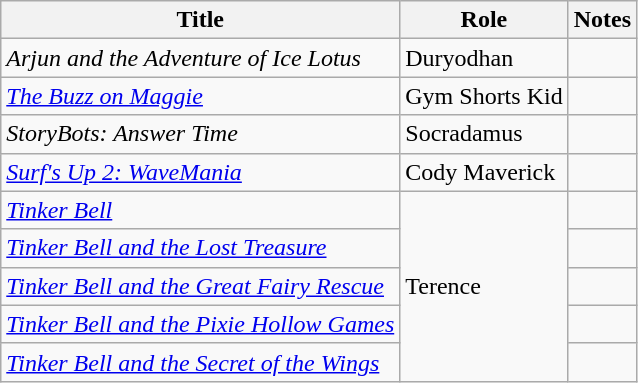<table class="wikitable">
<tr>
<th>Title</th>
<th>Role</th>
<th class="unsortable">Notes</th>
</tr>
<tr>
<td><em>Arjun and the Adventure of Ice Lotus</em></td>
<td>Duryodhan</td>
<td></td>
</tr>
<tr>
<td><em><a href='#'>The Buzz on Maggie</a></em></td>
<td>Gym Shorts Kid</td>
<td></td>
</tr>
<tr>
<td><em>StoryBots: Answer Time</em></td>
<td>Socradamus</td>
<td></td>
</tr>
<tr>
<td><em><a href='#'>Surf's Up 2: WaveMania</a></em></td>
<td>Cody Maverick</td>
<td></td>
</tr>
<tr>
<td><em><a href='#'>Tinker Bell</a></em></td>
<td rowspan="5">Terence</td>
<td></td>
</tr>
<tr>
<td><em><a href='#'>Tinker Bell and the Lost Treasure</a></em></td>
<td></td>
</tr>
<tr>
<td><em><a href='#'>Tinker Bell and the Great Fairy Rescue</a></em></td>
<td></td>
</tr>
<tr>
<td><em><a href='#'>Tinker Bell and the Pixie Hollow Games</a></em></td>
<td></td>
</tr>
<tr>
<td><em><a href='#'>Tinker Bell and the Secret of the Wings</a></em></td>
<td></td>
</tr>
</table>
